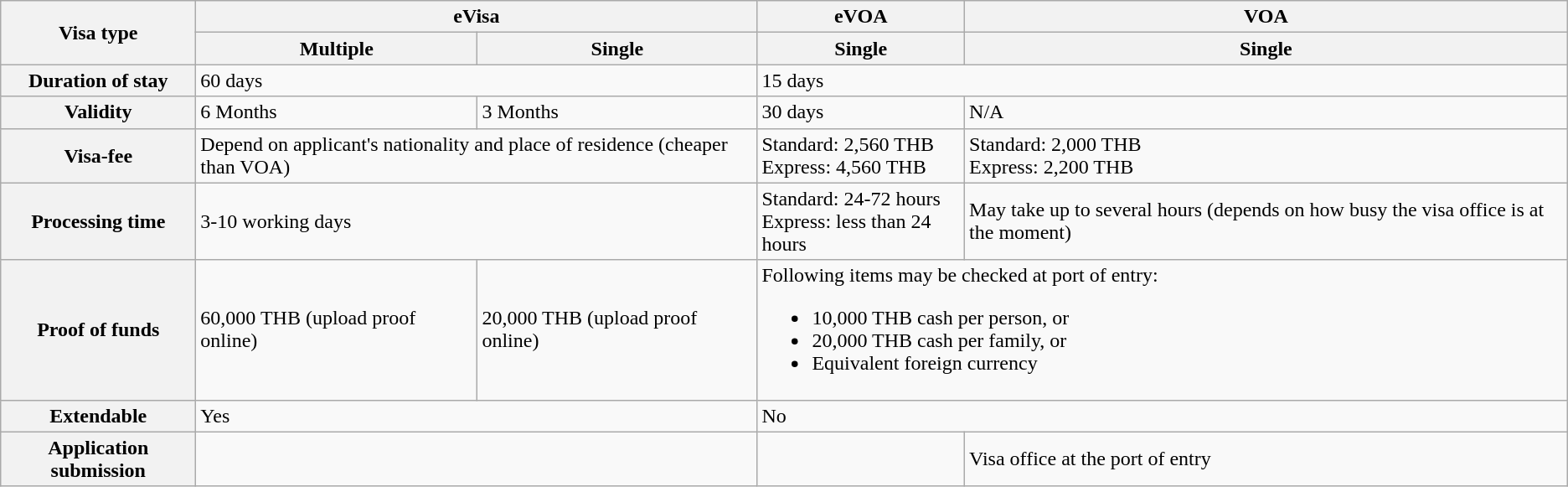<table class="wikitable">
<tr>
<th rowspan="2">Visa type</th>
<th colspan="2">eVisa</th>
<th>eVOA</th>
<th>VOA</th>
</tr>
<tr>
<th>Multiple</th>
<th>Single</th>
<th>Single</th>
<th>Single</th>
</tr>
<tr>
<th>Duration of stay</th>
<td colspan="2">60 days</td>
<td colspan="2">15 days</td>
</tr>
<tr>
<th>Validity</th>
<td>6 Months</td>
<td>3 Months</td>
<td>30 days</td>
<td>N/A</td>
</tr>
<tr>
<th>Visa-fee</th>
<td colspan="2">Depend on applicant's nationality and place of residence (cheaper than VOA)</td>
<td>Standard: 2,560 THB<br>Express: 4,560 THB</td>
<td>Standard: 2,000 THB<br>Express: 2,200 THB</td>
</tr>
<tr>
<th>Processing time</th>
<td colspan="2">3-10 working days</td>
<td>Standard: 24-72 hours<br>Express: less than 24 hours</td>
<td>May take up to several hours (depends on how busy the visa office is at the moment)</td>
</tr>
<tr>
<th>Proof of funds</th>
<td>60,000 THB (upload proof online)</td>
<td>20,000 THB (upload proof online)</td>
<td colspan="2">Following items may be checked at port of entry:<br><ul><li>10,000 THB cash per person, or</li><li>20,000 THB cash per family, or</li><li>Equivalent foreign currency</li></ul></td>
</tr>
<tr>
<th>Extendable</th>
<td colspan="2">Yes</td>
<td colspan="2">No</td>
</tr>
<tr>
<th>Application submission</th>
<td colspan="2"></td>
<td></td>
<td>Visa office at the port of entry</td>
</tr>
</table>
